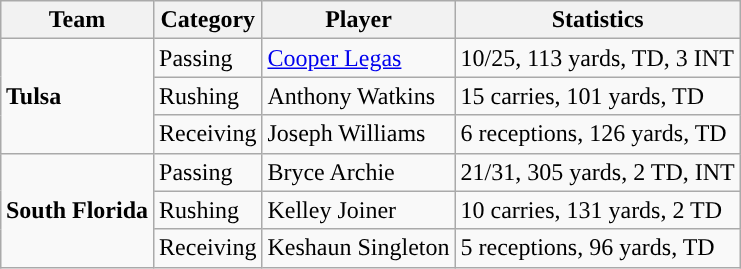<table class="wikitable" style="float: right;">
<tr>
<th>Team</th>
<th>Category</th>
<th>Player</th>
<th>Statistics</th>
</tr>
<tr>
<td rowspan=3><strong>Tulsa</strong></td>
<td>Passing</td>
<td><a href='#'>Cooper Legas</a></td>
<td>10/25, 113 yards, TD, 3 INT</td>
</tr>
<tr>
<td>Rushing</td>
<td>Anthony Watkins</td>
<td>15 carries, 101 yards, TD</td>
</tr>
<tr>
<td>Receiving</td>
<td>Joseph Williams</td>
<td>6 receptions, 126 yards, TD</td>
</tr>
<tr>
<td rowspan=3><strong>South Florida</strong></td>
<td>Passing</td>
<td>Bryce Archie</td>
<td>21/31, 305 yards, 2 TD, INT</td>
</tr>
<tr>
<td>Rushing</td>
<td>Kelley Joiner</td>
<td>10 carries, 131 yards, 2 TD</td>
</tr>
<tr>
<td>Receiving</td>
<td>Keshaun Singleton</td>
<td>5 receptions, 96 yards, TD</td>
</tr>
</table>
